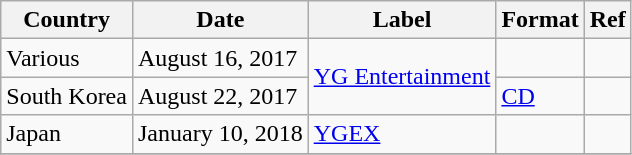<table class="wikitable">
<tr>
<th>Country</th>
<th>Date</th>
<th>Label</th>
<th>Format</th>
<th>Ref</th>
</tr>
<tr>
<td>Various</td>
<td>August 16, 2017</td>
<td rowspan="2"><a href='#'>YG Entertainment</a></td>
<td></td>
<td></td>
</tr>
<tr>
<td>South Korea</td>
<td>August 22, 2017</td>
<td><a href='#'>CD</a></td>
<td></td>
</tr>
<tr>
<td>Japan</td>
<td>January 10, 2018</td>
<td><a href='#'>YGEX</a></td>
<td></td>
<td></td>
</tr>
<tr>
</tr>
</table>
